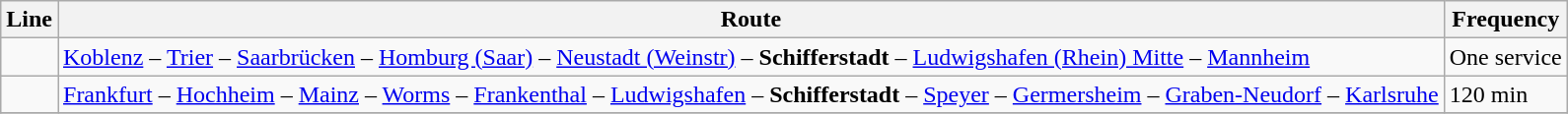<table class="wikitable">
<tr>
<th>Line</th>
<th>Route</th>
<th>Frequency</th>
</tr>
<tr>
<td></td>
<td><a href='#'>Koblenz</a> – <a href='#'>Trier</a> – <a href='#'>Saarbrücken</a> – <a href='#'>Homburg (Saar)</a> – <a href='#'>Neustadt (Weinstr)</a> – <strong>Schifferstadt</strong> – <a href='#'>Ludwigshafen (Rhein) Mitte</a> – <a href='#'>Mannheim</a></td>
<td>One service</td>
</tr>
<tr>
<td></td>
<td><a href='#'>Frankfurt</a> – <a href='#'>Hochheim</a> – <a href='#'>Mainz</a> – <a href='#'>Worms</a> – <a href='#'>Frankenthal</a> – <a href='#'>Ludwigshafen</a> – <strong>Schifferstadt</strong> – <a href='#'>Speyer</a> – <a href='#'>Germersheim</a> – <a href='#'>Graben-Neudorf</a> – <a href='#'>Karlsruhe</a></td>
<td>120 min</td>
</tr>
<tr>
</tr>
</table>
